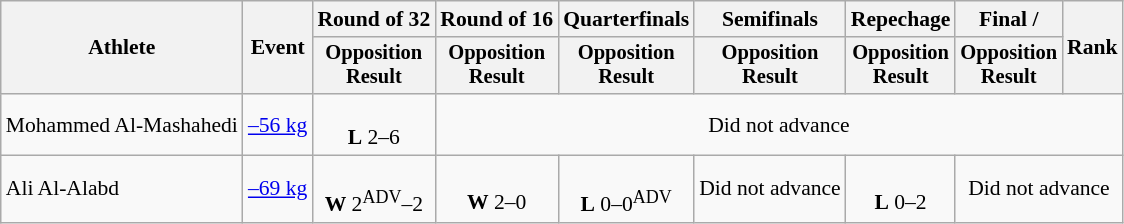<table class=wikitable style=font-size:90%;text-align:center>
<tr>
<th rowspan="2">Athlete</th>
<th rowspan="2">Event</th>
<th>Round of 32</th>
<th>Round of 16</th>
<th>Quarterfinals</th>
<th>Semifinals</th>
<th>Repechage</th>
<th>Final / </th>
<th rowspan=2>Rank</th>
</tr>
<tr style="font-size:95%">
<th>Opposition<br>Result</th>
<th>Opposition<br>Result</th>
<th>Opposition<br>Result</th>
<th>Opposition<br>Result</th>
<th>Opposition<br>Result</th>
<th>Opposition<br>Result</th>
</tr>
<tr>
<td align=left>Mohammed Al-Mashahedi</td>
<td align=left><a href='#'>–56 kg</a></td>
<td><br><strong>L</strong> 2–6</td>
<td colspan=6>Did not advance</td>
</tr>
<tr>
<td align=left>Ali Al-Alabd</td>
<td align=left><a href='#'>–69 kg</a></td>
<td><br><strong>W</strong> 2<sup>ADV</sup>–2</td>
<td><br><strong>W</strong> 2–0</td>
<td><br><strong>L</strong> 0–0<sup>ADV</sup></td>
<td>Did not advance</td>
<td><br><strong>L</strong> 0–2</td>
<td colspan=2>Did not advance</td>
</tr>
</table>
